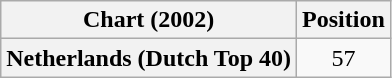<table class="wikitable plainrowheaders" style="text-align:center">
<tr>
<th>Chart (2002)</th>
<th>Position</th>
</tr>
<tr>
<th scope="row">Netherlands (Dutch Top 40)</th>
<td>57</td>
</tr>
</table>
